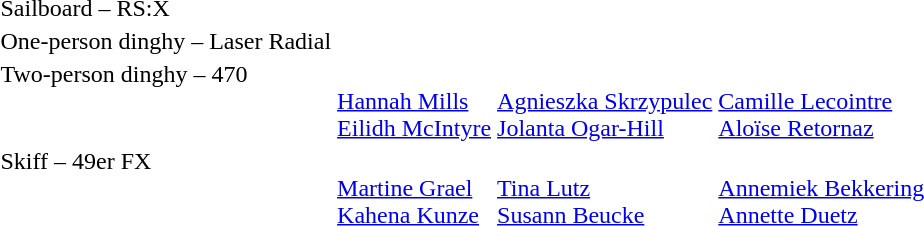<table>
<tr>
<td>Sailboard – RS:X<br></td>
<td></td>
<td></td>
<td></td>
</tr>
<tr>
<td>One-person dinghy – Laser Radial<br></td>
<td></td>
<td></td>
<td></td>
</tr>
<tr valign="top">
<td>Two-person dinghy – 470<br></td>
<td><br><a href='#'>Hannah Mills</a><br><a href='#'>Eilidh McIntyre</a></td>
<td><br><a href='#'>Agnieszka Skrzypulec</a><br><a href='#'>Jolanta Ogar-Hill</a></td>
<td><br><a href='#'>Camille Lecointre</a><br><a href='#'>Aloïse Retornaz</a></td>
</tr>
<tr valign="top">
<td>Skiff – 49er FX<br></td>
<td><br><a href='#'>Martine Grael</a><br><a href='#'>Kahena Kunze</a></td>
<td><br><a href='#'>Tina Lutz</a><br><a href='#'>Susann Beucke</a></td>
<td><br><a href='#'>Annemiek Bekkering</a><br><a href='#'>Annette Duetz</a></td>
</tr>
</table>
